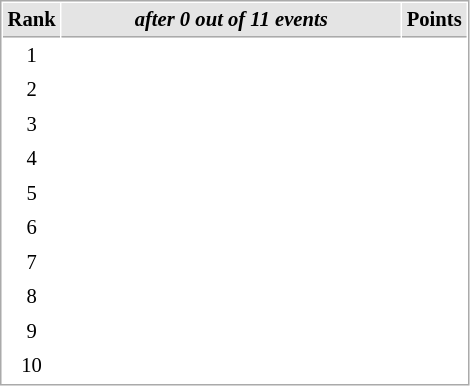<table cellspacing="1" cellpadding="3" style="border:1px solid #AAAAAA;font-size:86%">
<tr style="background-color: #E4E4E4;">
<th style="border-bottom:1px solid #AAAAAA" width=10>Rank</th>
<th style="border-bottom:1px solid #AAAAAA" width=220><em>after 0 out of 11 events</em></th>
<th style="border-bottom:1px solid #AAAAAA" width=20 align=right>Points</th>
</tr>
<tr>
<td align=center>1</td>
<td></td>
<td align=right></td>
</tr>
<tr>
<td align=center>2</td>
<td></td>
<td align=right></td>
</tr>
<tr>
<td align=center>3</td>
<td></td>
<td align=right></td>
</tr>
<tr>
<td align=center>4</td>
<td></td>
<td align=right></td>
</tr>
<tr>
<td align=center>5</td>
<td></td>
<td align=right></td>
</tr>
<tr>
<td align=center>6</td>
<td></td>
<td align=right></td>
</tr>
<tr>
<td align=center>7</td>
<td></td>
<td align=right></td>
</tr>
<tr>
<td align=center>8</td>
<td></td>
<td align=right></td>
</tr>
<tr>
<td align=center>9</td>
<td></td>
<td align=right></td>
</tr>
<tr>
<td align=center>10</td>
<td></td>
<td align=right></td>
</tr>
</table>
